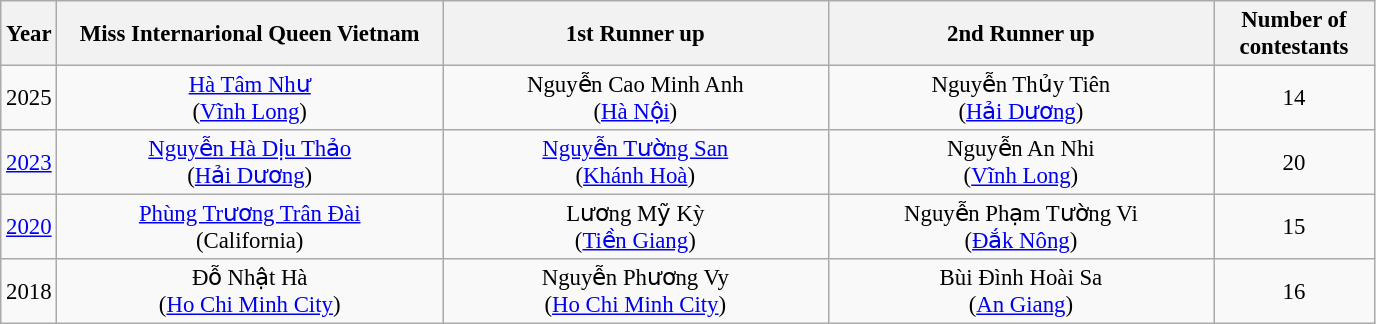<table class="wikitable" style="font-size:95%; text-align:center;">
<tr>
<th width="30">Year</th>
<th style="width:250px;">Miss Internarional Queen Vietnam</th>
<th style="width:250px;">1st Runner up</th>
<th style="width:250px;">2nd Runner up</th>
<th style="width:100px;">Number of contestants</th>
</tr>
<tr>
<td>2025</td>
<td><a href='#'>Hà Tâm Như</a><br>(<a href='#'>Vĩnh Long</a>)</td>
<td>Nguyễn Cao Minh Anh<br>(<a href='#'>Hà Nội</a>)</td>
<td>Nguyễn Thủy Tiên<br>(<a href='#'>Hải Dương</a>)</td>
<td>14</td>
</tr>
<tr>
<td><a href='#'>2023</a></td>
<td><a href='#'>Nguyễn Hà Dịu Thảo</a><br>(<a href='#'>Hải Dương</a>)</td>
<td><a href='#'>Nguyễn Tường San</a><br>(<a href='#'>Khánh Hoà</a>)</td>
<td>Nguyễn An Nhi<br>(<a href='#'>Vĩnh Long</a>)</td>
<td>20</td>
</tr>
<tr>
<td><a href='#'>2020</a></td>
<td><a href='#'>Phùng Trương Trân Đài</a><br>(California)</td>
<td>Lương Mỹ Kỳ<br>(<a href='#'>Tiền Giang</a>)</td>
<td>Nguyễn Phạm Tường Vi<br>(<a href='#'>Đắk Nông</a>)</td>
<td>15</td>
</tr>
<tr>
<td>2018</td>
<td>Đỗ Nhật Hà<br>(<a href='#'>Ho Chi Minh City</a>)</td>
<td>Nguyễn Phương Vy<br>(<a href='#'>Ho Chi Minh City</a>)</td>
<td>Bùi Đình Hoài Sa<br>(<a href='#'>An Giang</a>)</td>
<td>16</td>
</tr>
</table>
